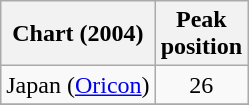<table class="wikitable sortable plainrowheaders">
<tr>
<th scope="col">Chart (2004)</th>
<th scope="col">Peak<br>position</th>
</tr>
<tr>
<td>Japan (<a href='#'>Oricon</a>)</td>
<td style="text-align:center;">26</td>
</tr>
<tr>
</tr>
</table>
